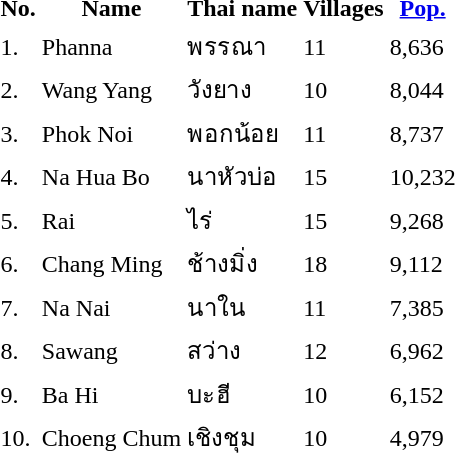<table>
<tr>
<th>No.</th>
<th>Name</th>
<th>Thai name</th>
<th>Villages</th>
<th><a href='#'>Pop.</a></th>
</tr>
<tr>
<td>1.</td>
<td>Phanna</td>
<td>พรรณา</td>
<td>11</td>
<td>8,636</td>
<td></td>
</tr>
<tr>
<td>2.</td>
<td>Wang Yang</td>
<td>วังยาง</td>
<td>10</td>
<td>8,044</td>
<td></td>
</tr>
<tr>
<td>3.</td>
<td>Phok Noi</td>
<td>พอกน้อย</td>
<td>11</td>
<td>8,737</td>
<td></td>
</tr>
<tr>
<td>4.</td>
<td>Na Hua Bo</td>
<td>นาหัวบ่อ</td>
<td>15</td>
<td>10,232</td>
<td></td>
</tr>
<tr>
<td>5.</td>
<td>Rai</td>
<td>ไร่</td>
<td>15</td>
<td>9,268</td>
<td></td>
</tr>
<tr>
<td>6.</td>
<td>Chang Ming</td>
<td>ช้างมิ่ง</td>
<td>18</td>
<td>9,112</td>
<td></td>
</tr>
<tr>
<td>7.</td>
<td>Na Nai</td>
<td>นาใน</td>
<td>11</td>
<td>7,385</td>
<td></td>
</tr>
<tr>
<td>8.</td>
<td>Sawang</td>
<td>สว่าง</td>
<td>12</td>
<td>6,962</td>
<td></td>
</tr>
<tr>
<td>9.</td>
<td>Ba Hi</td>
<td>บะฮี</td>
<td>10</td>
<td>6,152</td>
<td></td>
</tr>
<tr>
<td>10.</td>
<td>Choeng Chum</td>
<td>เชิงชุม</td>
<td>10</td>
<td>4,979</td>
<td></td>
</tr>
</table>
